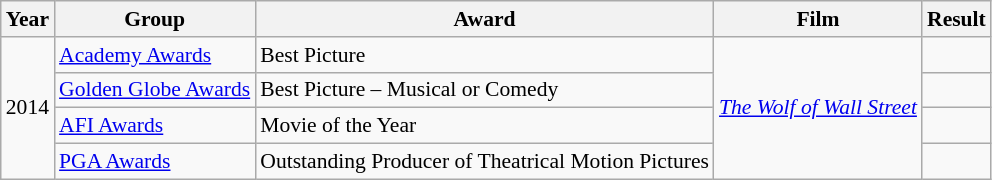<table style="font-size: 90%;" class="wikitable">
<tr>
<th>Year</th>
<th>Group</th>
<th>Award</th>
<th>Film</th>
<th>Result</th>
</tr>
<tr>
<td rowspan=4>2014</td>
<td><a href='#'>Academy Awards</a></td>
<td>Best Picture</td>
<td rowspan=4><em><a href='#'>The Wolf of Wall Street</a></em></td>
<td></td>
</tr>
<tr>
<td><a href='#'>Golden Globe Awards</a></td>
<td>Best Picture – Musical or Comedy</td>
<td></td>
</tr>
<tr>
<td><a href='#'>AFI Awards</a></td>
<td>Movie of the Year</td>
<td></td>
</tr>
<tr>
<td><a href='#'>PGA Awards</a></td>
<td>Outstanding Producer of Theatrical Motion Pictures</td>
<td></td>
</tr>
</table>
